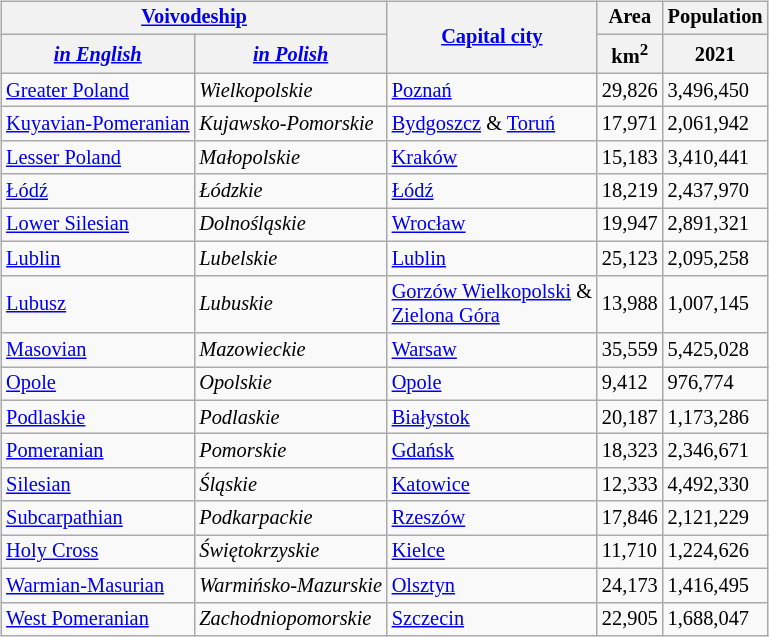<table>
<tr>
<td><br> 















<table class="sortable wikitable" style="text-align:left; font-size:85%;">
<tr style="font-size:100%; text-align:right;">
<th colspan="2"><a href='#'>Voivodeship</a></th>
<th rowspan="2"><a href='#'>Capital city</a></th>
<th>Area</th>
<th>Population</th>
</tr>
<tr>
<th><em><a href='#'>in English</a></em></th>
<th><em><a href='#'>in Polish</a></em></th>
<th>km<sup>2</sup></th>
<th>2021</th>
</tr>
<tr>
<td><a href='#'>Greater Poland</a></td>
<td><em>Wielkopolskie</em></td>
<td><a href='#'>Poznań</a></td>
<td>29,826</td>
<td>3,496,450</td>
</tr>
<tr>
<td><a href='#'>Kuyavian-Pomeranian</a></td>
<td><em>Kujawsko-Pomorskie</em></td>
<td><a href='#'>Bydgoszcz</a> & <a href='#'>Toruń</a></td>
<td>17,971</td>
<td>2,061,942</td>
</tr>
<tr>
<td><a href='#'>Lesser Poland</a></td>
<td><em>Małopolskie</em></td>
<td><a href='#'>Kraków</a></td>
<td>15,183</td>
<td>3,410,441</td>
</tr>
<tr>
<td><a href='#'>Łódź</a></td>
<td><em>Łódzkie</em></td>
<td><a href='#'>Łódź</a></td>
<td>18,219</td>
<td>2,437,970</td>
</tr>
<tr>
<td><a href='#'>Lower Silesian</a></td>
<td><em>Dolnośląskie</em></td>
<td><a href='#'>Wrocław</a></td>
<td>19,947</td>
<td>2,891,321</td>
</tr>
<tr>
<td><a href='#'>Lublin</a></td>
<td><em>Lubelskie</em></td>
<td><a href='#'>Lublin</a></td>
<td>25,123</td>
<td>2,095,258</td>
</tr>
<tr>
<td><a href='#'>Lubusz</a></td>
<td><em>Lubuskie</em></td>
<td><a href='#'>Gorzów Wielkopolski</a> &<br><a href='#'>Zielona Góra</a></td>
<td>13,988</td>
<td>1,007,145</td>
</tr>
<tr>
<td><a href='#'>Masovian</a></td>
<td><em>Mazowieckie</em></td>
<td><a href='#'>Warsaw</a></td>
<td>35,559</td>
<td>5,425,028</td>
</tr>
<tr>
<td><a href='#'>Opole</a></td>
<td><em>Opolskie</em></td>
<td><a href='#'>Opole</a></td>
<td>9,412</td>
<td>976,774</td>
</tr>
<tr>
<td><a href='#'>Podlaskie</a></td>
<td><em>Podlaskie</em></td>
<td><a href='#'>Białystok</a></td>
<td>20,187</td>
<td>1,173,286</td>
</tr>
<tr>
<td><a href='#'>Pomeranian</a></td>
<td><em>Pomorskie</em></td>
<td><a href='#'>Gdańsk</a></td>
<td>18,323</td>
<td>2,346,671</td>
</tr>
<tr>
<td><a href='#'>Silesian</a></td>
<td><em>Śląskie</em></td>
<td><a href='#'>Katowice</a></td>
<td>12,333</td>
<td>4,492,330</td>
</tr>
<tr>
<td><a href='#'>Subcarpathian</a></td>
<td><em>Podkarpackie</em></td>
<td><a href='#'>Rzeszów</a></td>
<td>17,846</td>
<td>2,121,229</td>
</tr>
<tr>
<td><a href='#'>Holy Cross</a></td>
<td><em>Świętokrzyskie</em></td>
<td><a href='#'>Kielce</a></td>
<td>11,710</td>
<td>1,224,626</td>
</tr>
<tr>
<td><a href='#'>Warmian-Masurian</a></td>
<td><em>Warmińsko-Mazurskie</em></td>
<td><a href='#'>Olsztyn</a></td>
<td>24,173</td>
<td>1,416,495</td>
</tr>
<tr>
<td><a href='#'>West Pomeranian</a></td>
<td><em>Zachodniopomorskie</em></td>
<td><a href='#'>Szczecin</a></td>
<td>22,905</td>
<td>1,688,047</td>
</tr>
</table>
</td>
</tr>
</table>
